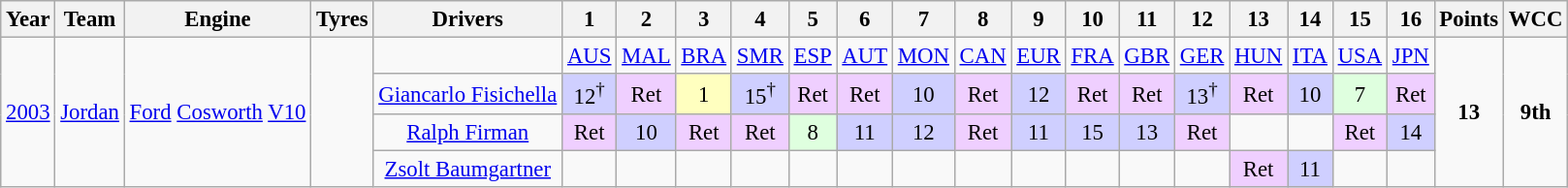<table class="wikitable" style="text-align:center; font-size:95%">
<tr>
<th>Year</th>
<th>Team</th>
<th>Engine</th>
<th>Tyres</th>
<th>Drivers</th>
<th>1</th>
<th>2</th>
<th>3</th>
<th>4</th>
<th>5</th>
<th>6</th>
<th>7</th>
<th>8</th>
<th>9</th>
<th>10</th>
<th>11</th>
<th>12</th>
<th>13</th>
<th>14</th>
<th>15</th>
<th>16</th>
<th>Points</th>
<th>WCC</th>
</tr>
<tr>
<td rowspan="4"><a href='#'>2003</a></td>
<td rowspan="4"><a href='#'>Jordan</a></td>
<td rowspan="4"><a href='#'>Ford</a> <a href='#'>Cosworth</a> <a href='#'>V10</a></td>
<td rowspan="4"></td>
<td></td>
<td><a href='#'>AUS</a></td>
<td><a href='#'>MAL</a></td>
<td><a href='#'>BRA</a></td>
<td><a href='#'>SMR</a></td>
<td><a href='#'>ESP</a></td>
<td><a href='#'>AUT</a></td>
<td><a href='#'>MON</a></td>
<td><a href='#'>CAN</a></td>
<td><a href='#'>EUR</a></td>
<td><a href='#'>FRA</a></td>
<td><a href='#'>GBR</a></td>
<td><a href='#'>GER</a></td>
<td><a href='#'>HUN</a></td>
<td><a href='#'>ITA</a></td>
<td><a href='#'>USA</a></td>
<td><a href='#'>JPN</a></td>
<td rowspan="4"><strong>13</strong></td>
<td rowspan="4"><strong>9th</strong></td>
</tr>
<tr>
<td> <a href='#'>Giancarlo Fisichella</a></td>
<td style="background:#CFCFFF;">12<sup>†</sup></td>
<td style="background:#EFCFFF;">Ret</td>
<td style="background:#FFFFBF;">1</td>
<td style="background:#CFCFFF;">15<sup>†</sup></td>
<td style="background:#EFCFFF;">Ret</td>
<td style="background:#EFCFFF;">Ret</td>
<td style="background:#CFCFFF;">10</td>
<td style="background:#EFCFFF;">Ret</td>
<td style="background:#CFCFFF;">12</td>
<td style="background:#EFCFFF;">Ret</td>
<td style="background:#EFCFFF;">Ret</td>
<td style="background:#CFCFFF;">13<sup>†</sup></td>
<td style="background:#EFCFFF;">Ret</td>
<td style="background:#CFCFFF;">10</td>
<td style="background:#DFFFDF;">7</td>
<td style="background:#EFCFFF;">Ret</td>
</tr>
<tr>
<td> <a href='#'>Ralph Firman</a></td>
<td style="background:#EFCFFF;">Ret</td>
<td style="background:#CFCFFF;">10</td>
<td style="background:#EFCFFF;">Ret</td>
<td style="background:#EFCFFF;">Ret</td>
<td style="background:#DFFFDF;">8</td>
<td style="background:#CFCFFF;">11</td>
<td style="background:#CFCFFF;">12</td>
<td style="background:#EFCFFF;">Ret</td>
<td style="background:#CFCFFF;">11</td>
<td style="background:#CFCFFF;">15</td>
<td style="background:#CFCFFF;">13</td>
<td style="background:#EFCFFF;">Ret</td>
<td></td>
<td></td>
<td style="background:#EFCFFF;">Ret</td>
<td style="background:#CFCFFF;">14</td>
</tr>
<tr>
<td> <a href='#'>Zsolt Baumgartner</a></td>
<td></td>
<td></td>
<td></td>
<td></td>
<td></td>
<td></td>
<td></td>
<td></td>
<td></td>
<td></td>
<td></td>
<td></td>
<td style="background:#EFCFFF;">Ret</td>
<td style="background:#CFCFFF;">11</td>
<td></td>
<td></td>
</tr>
</table>
